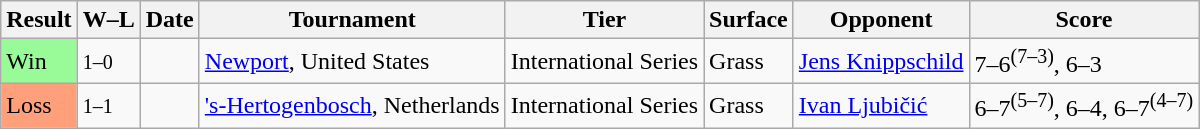<table class="sortable wikitable">
<tr>
<th>Result</th>
<th class="unsortable">W–L</th>
<th>Date</th>
<th>Tournament</th>
<th>Tier</th>
<th>Surface</th>
<th>Opponent</th>
<th class="unsortable">Score</th>
</tr>
<tr>
<td style="background:#98fb98;">Win</td>
<td><small>1–0</small></td>
<td><a href='#'></a></td>
<td><a href='#'>Newport</a>, United States</td>
<td>International Series</td>
<td>Grass</td>
<td> <a href='#'>Jens Knippschild</a></td>
<td>7–6<sup>(7–3)</sup>, 6–3</td>
</tr>
<tr>
<td style="background:#ffa07a;">Loss</td>
<td><small>1–1</small></td>
<td><a href='#'></a></td>
<td><a href='#'>'s-Hertogenbosch</a>, Netherlands</td>
<td>International Series</td>
<td>Grass</td>
<td> <a href='#'>Ivan Ljubičić</a></td>
<td>6–7<sup>(5–7)</sup>, 6–4, 6–7<sup>(4–7)</sup></td>
</tr>
</table>
